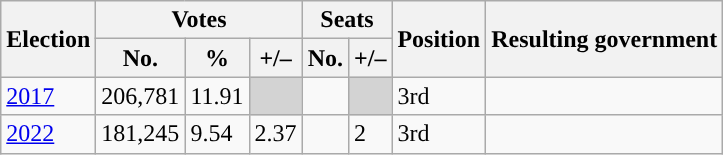<table class="wikitable">
<tr>
<th rowspan="2" style="background-color:">Election</th>
<th colspan="3" style="background-color:">Votes</th>
<th colspan="2" style="background-color:">Seats</th>
<th rowspan="2" style="background-color:">Position</th>
<th rowspan="2" style="background-color:">Resulting government</th>
</tr>
<tr>
<th style="background-color:">No.</th>
<th style="background-color:">%</th>
<th style="background-color:">+/–</th>
<th style="background-color:">No.</th>
<th style="background-color:">+/–</th>
</tr>
<tr>
<td><a href='#'>2017</a></td>
<td>206,781</td>
<td>11.91</td>
<td bgcolor="lightgray"></td>
<td></td>
<td bgcolor="lightgray"></td>
<td>3rd</td>
<td></td>
</tr>
<tr>
<td><a href='#'>2022</a></td>
<td>181,245</td>
<td>9.54</td>
<td> 2.37</td>
<td></td>
<td> 2</td>
<td> 3rd</td>
<td></td>
</tr>
</table>
